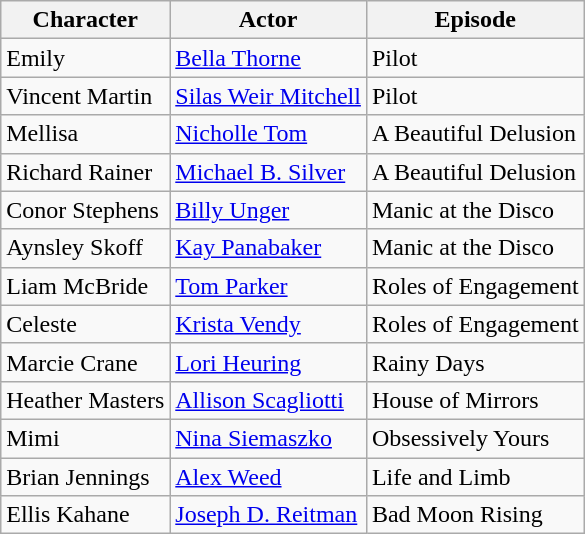<table class="wikitable" border="1">
<tr>
<th>Character</th>
<th>Actor</th>
<th>Episode</th>
</tr>
<tr>
<td>Emily</td>
<td><a href='#'>Bella Thorne</a></td>
<td>Pilot</td>
</tr>
<tr>
<td>Vincent Martin</td>
<td><a href='#'>Silas Weir Mitchell</a></td>
<td>Pilot</td>
</tr>
<tr>
<td>Mellisa</td>
<td><a href='#'>Nicholle Tom</a></td>
<td>A Beautiful Delusion</td>
</tr>
<tr>
<td>Richard Rainer</td>
<td><a href='#'>Michael B. Silver</a></td>
<td>A Beautiful Delusion</td>
</tr>
<tr>
<td>Conor Stephens</td>
<td><a href='#'>Billy Unger</a></td>
<td>Manic at the Disco</td>
</tr>
<tr>
<td>Aynsley Skoff</td>
<td><a href='#'>Kay Panabaker</a></td>
<td>Manic at the Disco</td>
</tr>
<tr>
<td>Liam McBride</td>
<td><a href='#'>Tom Parker</a></td>
<td>Roles of Engagement</td>
</tr>
<tr>
<td>Celeste</td>
<td><a href='#'>Krista Vendy</a></td>
<td>Roles of Engagement</td>
</tr>
<tr>
<td>Marcie Crane</td>
<td><a href='#'>Lori Heuring</a></td>
<td>Rainy Days</td>
</tr>
<tr>
<td>Heather Masters</td>
<td><a href='#'>Allison Scagliotti</a></td>
<td>House of Mirrors</td>
</tr>
<tr>
<td>Mimi</td>
<td><a href='#'>Nina Siemaszko</a></td>
<td>Obsessively Yours</td>
</tr>
<tr>
<td>Brian Jennings</td>
<td><a href='#'>Alex Weed</a></td>
<td>Life and Limb</td>
</tr>
<tr>
<td>Ellis Kahane</td>
<td><a href='#'>Joseph D. Reitman</a></td>
<td>Bad Moon Rising</td>
</tr>
</table>
